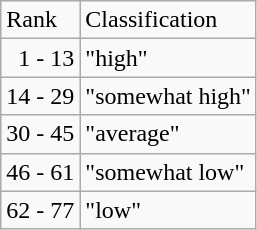<table class="wikitable" ---valign=top>
<tr>
<td>Rank</td>
<td>Classification</td>
</tr>
<tr>
<td>  1 - 13</td>
<td>"high"</td>
</tr>
<tr>
<td>14 - 29</td>
<td>"somewhat high"</td>
</tr>
<tr>
<td>30 - 45</td>
<td>"average"</td>
</tr>
<tr>
<td>46 - 61</td>
<td>"somewhat low"</td>
</tr>
<tr>
<td>62 - 77</td>
<td>"low"</td>
</tr>
</table>
